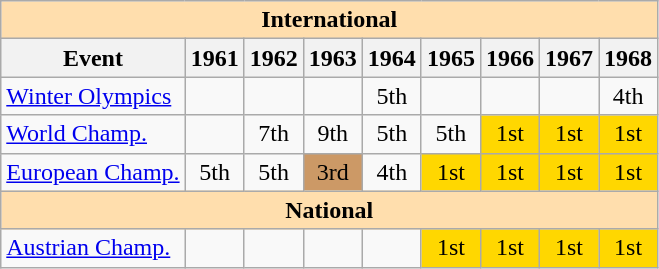<table class="wikitable" style="text-align:center">
<tr>
<th style="background-color: #ffdead; " colspan=9 align=center>International</th>
</tr>
<tr>
<th>Event</th>
<th>1961</th>
<th>1962</th>
<th>1963</th>
<th>1964</th>
<th>1965</th>
<th>1966</th>
<th>1967</th>
<th>1968</th>
</tr>
<tr>
<td align=left><a href='#'>Winter Olympics</a></td>
<td></td>
<td></td>
<td></td>
<td>5th</td>
<td></td>
<td></td>
<td></td>
<td>4th</td>
</tr>
<tr>
<td align=left><a href='#'>World Champ.</a></td>
<td></td>
<td>7th</td>
<td>9th</td>
<td>5th</td>
<td>5th</td>
<td bgcolor=gold>1st</td>
<td bgcolor=gold>1st</td>
<td bgcolor=gold>1st</td>
</tr>
<tr>
<td align=left><a href='#'>European Champ.</a></td>
<td>5th</td>
<td>5th</td>
<td bgcolor=cc9966>3rd</td>
<td>4th</td>
<td bgcolor=gold>1st</td>
<td bgcolor=gold>1st</td>
<td bgcolor=gold>1st</td>
<td bgcolor=gold>1st</td>
</tr>
<tr>
<th style="background-color: #ffdead; " colspan=9 align=center>National</th>
</tr>
<tr>
<td align=left><a href='#'>Austrian Champ.</a></td>
<td></td>
<td></td>
<td></td>
<td></td>
<td bgcolor=gold>1st</td>
<td bgcolor=gold>1st</td>
<td bgcolor=gold>1st</td>
<td bgcolor=gold>1st</td>
</tr>
</table>
